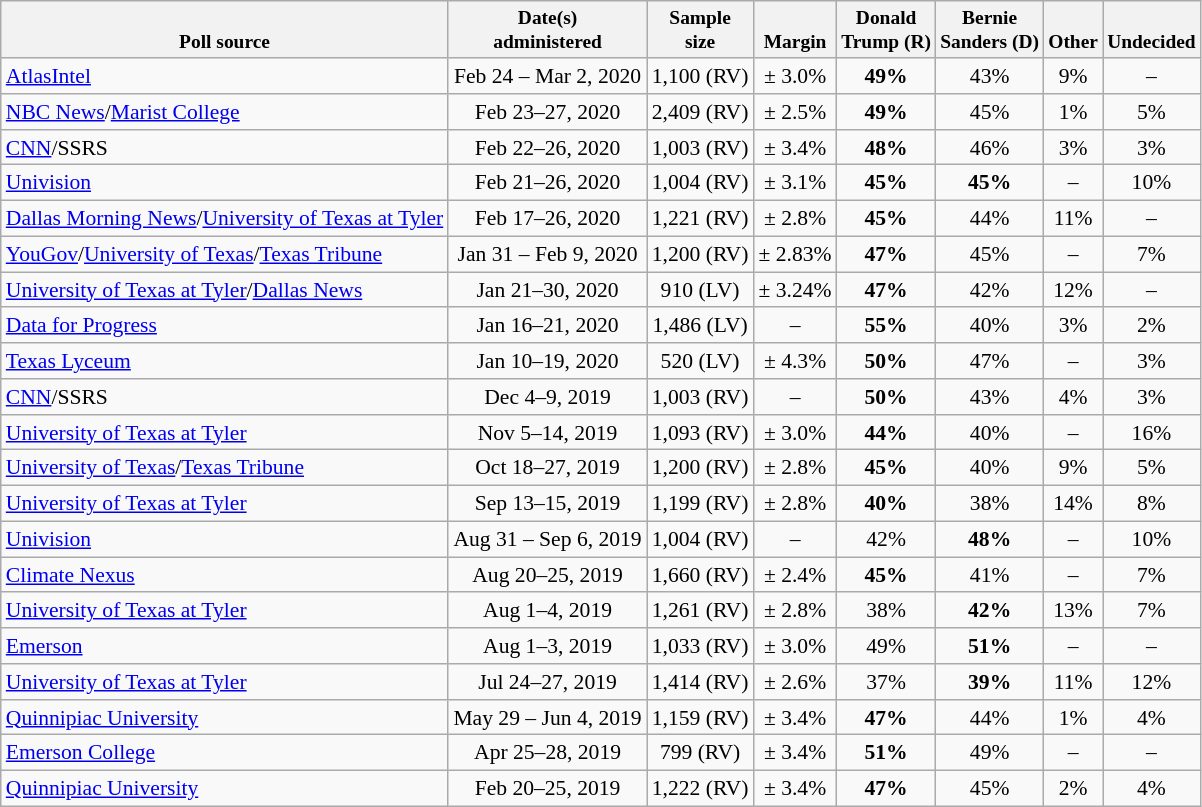<table class="wikitable" style="font-size:90%;text-align:center;">
<tr valign=bottom style="font-size:90%;">
<th>Poll source</th>
<th>Date(s)<br>administered</th>
<th>Sample<br>size</th>
<th>Margin<br></th>
<th>Donald<br>Trump (R)</th>
<th>Bernie<br>Sanders (D)</th>
<th>Other</th>
<th>Undecided</th>
</tr>
<tr>
<td style="text-align:left;"><a href='#'>AtlasIntel</a></td>
<td>Feb 24 – Mar 2, 2020</td>
<td>1,100 (RV)</td>
<td>± 3.0%</td>
<td><strong>49%</strong></td>
<td>43%</td>
<td>9%</td>
<td>–</td>
</tr>
<tr>
<td style="text-align:left;"><a href='#'>NBC News</a>/<a href='#'>Marist College</a></td>
<td>Feb 23–27, 2020</td>
<td>2,409 (RV)</td>
<td>± 2.5%</td>
<td><strong>49%</strong></td>
<td>45%</td>
<td>1%</td>
<td>5%</td>
</tr>
<tr>
<td style="text-align:left;"><a href='#'>CNN</a>/SSRS</td>
<td>Feb 22–26, 2020</td>
<td>1,003 (RV)</td>
<td>± 3.4%</td>
<td><strong>48%</strong></td>
<td>46%</td>
<td>3%</td>
<td>3%</td>
</tr>
<tr>
<td style="text-align:left;"><a href='#'>Univision</a></td>
<td>Feb 21–26, 2020</td>
<td>1,004 (RV)</td>
<td>± 3.1%</td>
<td><strong>45%</strong></td>
<td><strong>45%</strong></td>
<td>–</td>
<td>10%</td>
</tr>
<tr>
<td style="text-align:left;"><a href='#'>Dallas Morning News</a>/<a href='#'>University of Texas at Tyler</a></td>
<td>Feb 17–26, 2020</td>
<td>1,221 (RV)</td>
<td>± 2.8%</td>
<td><strong>45%</strong></td>
<td>44%</td>
<td>11%</td>
<td>–</td>
</tr>
<tr>
<td style="text-align:left;"><a href='#'>YouGov</a>/<a href='#'>University of Texas</a>/<a href='#'>Texas Tribune</a></td>
<td>Jan 31 – Feb 9, 2020</td>
<td>1,200 (RV)</td>
<td>± 2.83%</td>
<td><strong>47%</strong></td>
<td>45%</td>
<td>–</td>
<td>7%</td>
</tr>
<tr>
<td style="text-align:left;"><a href='#'>University of Texas at Tyler</a>/<a href='#'>Dallas News</a></td>
<td>Jan 21–30, 2020</td>
<td>910 (LV)</td>
<td>± 3.24%</td>
<td><strong>47%</strong></td>
<td>42%</td>
<td>12%</td>
<td>–</td>
</tr>
<tr>
<td style="text-align:left;"><a href='#'>Data for Progress</a></td>
<td>Jan 16–21, 2020</td>
<td>1,486 (LV)</td>
<td>–</td>
<td><strong>55%</strong></td>
<td>40%</td>
<td>3%</td>
<td>2%</td>
</tr>
<tr>
<td style="text-align:left;"><a href='#'>Texas Lyceum</a></td>
<td>Jan 10–19, 2020</td>
<td>520 (LV)</td>
<td>± 4.3%</td>
<td><strong>50%</strong></td>
<td>47%</td>
<td>–</td>
<td>3%</td>
</tr>
<tr>
<td style="text-align:left;"><a href='#'>CNN</a>/SSRS</td>
<td>Dec 4–9, 2019</td>
<td>1,003 (RV)</td>
<td>–</td>
<td><strong>50%</strong></td>
<td>43%</td>
<td>4%</td>
<td>3%</td>
</tr>
<tr>
<td style="text-align:left;"><a href='#'>University of Texas at Tyler</a></td>
<td>Nov 5–14, 2019</td>
<td>1,093 (RV)</td>
<td>± 3.0%</td>
<td><strong>44%</strong></td>
<td>40%</td>
<td>–</td>
<td>16%</td>
</tr>
<tr>
<td style="text-align:left;"><a href='#'>University of Texas</a>/<a href='#'>Texas Tribune</a></td>
<td>Oct 18–27, 2019</td>
<td>1,200 (RV)</td>
<td>± 2.8%</td>
<td><strong>45%</strong></td>
<td>40%</td>
<td>9%</td>
<td>5%</td>
</tr>
<tr>
<td style="text-align:left;"><a href='#'>University of Texas at Tyler</a></td>
<td>Sep 13–15, 2019</td>
<td>1,199 (RV)</td>
<td>± 2.8%</td>
<td><strong>40%</strong></td>
<td>38%</td>
<td>14%</td>
<td>8%</td>
</tr>
<tr>
<td style="text-align:left;"><a href='#'>Univision</a></td>
<td>Aug 31 – Sep 6, 2019</td>
<td>1,004 (RV)</td>
<td>–</td>
<td>42%</td>
<td><strong>48%</strong></td>
<td>–</td>
<td>10%</td>
</tr>
<tr>
<td style="text-align:left;"><a href='#'>Climate Nexus</a></td>
<td>Aug 20–25, 2019</td>
<td>1,660 (RV)</td>
<td>± 2.4%</td>
<td><strong>45%</strong></td>
<td>41%</td>
<td>–</td>
<td>7%</td>
</tr>
<tr>
<td style="text-align:left;"><a href='#'>University of Texas at Tyler</a></td>
<td>Aug 1–4, 2019</td>
<td>1,261 (RV)</td>
<td>± 2.8%</td>
<td>38%</td>
<td><strong>42%</strong></td>
<td>13%</td>
<td>7%</td>
</tr>
<tr>
<td style="text-align:left;"><a href='#'>Emerson</a></td>
<td>Aug 1–3, 2019</td>
<td>1,033 (RV)</td>
<td>± 3.0%</td>
<td>49%</td>
<td><strong>51%</strong></td>
<td>–</td>
<td>–</td>
</tr>
<tr>
<td style="text-align:left;"><a href='#'>University of Texas at Tyler</a></td>
<td>Jul 24–27, 2019</td>
<td>1,414 (RV)</td>
<td>± 2.6%</td>
<td>37%</td>
<td><strong>39%</strong></td>
<td>11%</td>
<td>12%</td>
</tr>
<tr>
<td style="text-align:left;"><a href='#'>Quinnipiac University</a></td>
<td>May 29 – Jun 4, 2019</td>
<td>1,159 (RV)</td>
<td>± 3.4%</td>
<td><strong>47%</strong></td>
<td>44%</td>
<td>1%</td>
<td>4%</td>
</tr>
<tr>
<td style="text-align:left;"><a href='#'>Emerson College</a></td>
<td>Apr 25–28, 2019</td>
<td>799 (RV)</td>
<td>± 3.4%</td>
<td><strong>51%</strong></td>
<td>49%</td>
<td>–</td>
<td>–</td>
</tr>
<tr>
<td style="text-align:left;"><a href='#'>Quinnipiac University</a></td>
<td>Feb 20–25, 2019</td>
<td>1,222 (RV)</td>
<td>± 3.4%</td>
<td><strong>47%</strong></td>
<td>45%</td>
<td>2%</td>
<td>4%</td>
</tr>
</table>
